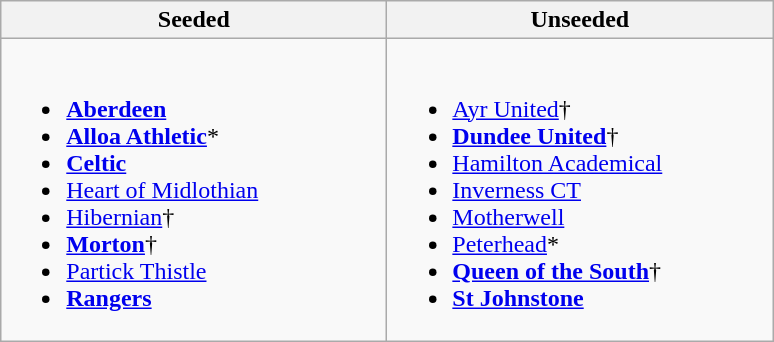<table class="wikitable">
<tr>
<th style="width:250px;">Seeded</th>
<th style="width:250px;">Unseeded</th>
</tr>
<tr>
<td valign=top><br><ul><li><strong><a href='#'>Aberdeen</a></strong></li><li><strong><a href='#'>Alloa Athletic</a></strong>*</li><li><strong><a href='#'>Celtic</a></strong></li><li><a href='#'>Heart of Midlothian</a></li><li><a href='#'>Hibernian</a>†</li><li><strong><a href='#'>Morton</a></strong>†</li><li><a href='#'>Partick Thistle</a></li><li><strong><a href='#'>Rangers</a></strong></li></ul></td>
<td valign=top><br><ul><li><a href='#'>Ayr United</a>†</li><li><strong><a href='#'>Dundee United</a></strong>†</li><li><a href='#'>Hamilton Academical</a></li><li><a href='#'>Inverness CT</a></li><li><a href='#'>Motherwell</a></li><li><a href='#'>Peterhead</a>*</li><li><strong><a href='#'>Queen of the South</a></strong>†</li><li><strong><a href='#'>St Johnstone</a></strong></li></ul></td>
</tr>
</table>
